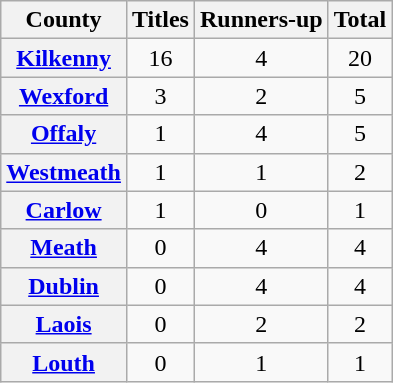<table class="wikitable plainrowheaders sortable">
<tr>
<th scope="col">County</th>
<th scope="col">Titles</th>
<th scope="col">Runners-up</th>
<th scope="col">Total</th>
</tr>
<tr align="center">
<th scope="row"> <a href='#'>Kilkenny</a></th>
<td>16</td>
<td>4</td>
<td>20</td>
</tr>
<tr align="center">
<th scope="row"> <a href='#'>Wexford</a></th>
<td>3</td>
<td>2</td>
<td>5</td>
</tr>
<tr align="center">
<th scope="row"> <a href='#'>Offaly</a></th>
<td>1</td>
<td>4</td>
<td>5</td>
</tr>
<tr align="center">
<th scope="row"> <a href='#'>Westmeath</a></th>
<td>1</td>
<td>1</td>
<td>2</td>
</tr>
<tr align="center">
<th scope="row"> <a href='#'>Carlow</a></th>
<td>1</td>
<td>0</td>
<td>1</td>
</tr>
<tr align="center">
<th scope="row"> <a href='#'>Meath</a></th>
<td>0</td>
<td>4</td>
<td>4</td>
</tr>
<tr align="center">
<th scope="row"> <a href='#'>Dublin</a></th>
<td>0</td>
<td>4</td>
<td>4</td>
</tr>
<tr align="center">
<th scope="row"> <a href='#'>Laois</a></th>
<td>0</td>
<td>2</td>
<td>2</td>
</tr>
<tr align="center">
<th scope="row"> <a href='#'>Louth</a></th>
<td>0</td>
<td>1</td>
<td>1</td>
</tr>
</table>
